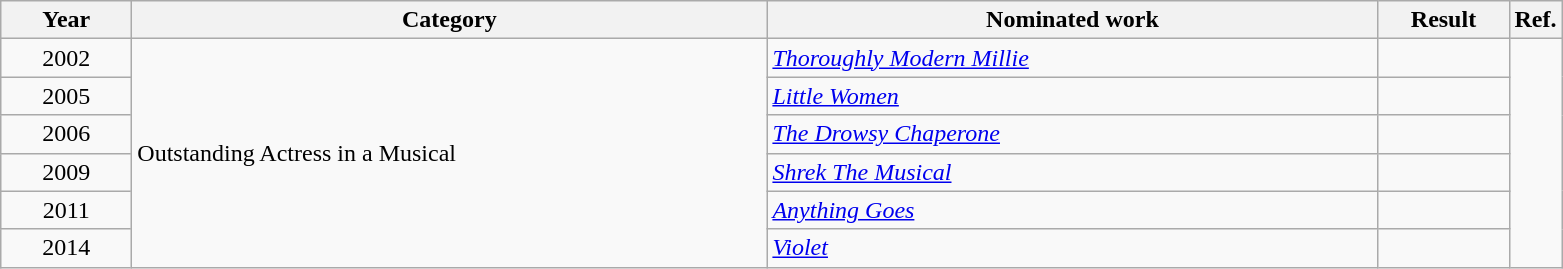<table class=wikitable>
<tr>
<th scope="col" style="width:5em;">Year</th>
<th scope="col" style="width:26em;">Category</th>
<th scope="col" style="width:25em;">Nominated work</th>
<th scope="col" style="width:5em;">Result</th>
<th>Ref.</th>
</tr>
<tr>
<td style="text-align:center;">2002</td>
<td rowspan=6>Outstanding Actress in a Musical</td>
<td><em><a href='#'>Thoroughly Modern Millie</a></em></td>
<td></td>
</tr>
<tr>
<td style="text-align:center;">2005</td>
<td><em><a href='#'>Little Women</a></em></td>
<td></td>
</tr>
<tr>
<td style="text-align:center;">2006</td>
<td><em><a href='#'>The Drowsy Chaperone</a></em></td>
<td></td>
</tr>
<tr>
<td style="text-align:center;">2009</td>
<td><em><a href='#'>Shrek The Musical</a></em></td>
<td></td>
</tr>
<tr>
<td style="text-align:center;">2011</td>
<td><em><a href='#'>Anything Goes</a></em></td>
<td></td>
</tr>
<tr>
<td style="text-align:center;">2014</td>
<td><em><a href='#'>Violet</a></em></td>
<td></td>
</tr>
</table>
